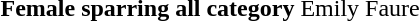<table>
<tr align="left">
<th>Female sparring all category</th>
<td> Emily Faure</td>
<td></td>
<td></td>
</tr>
</table>
